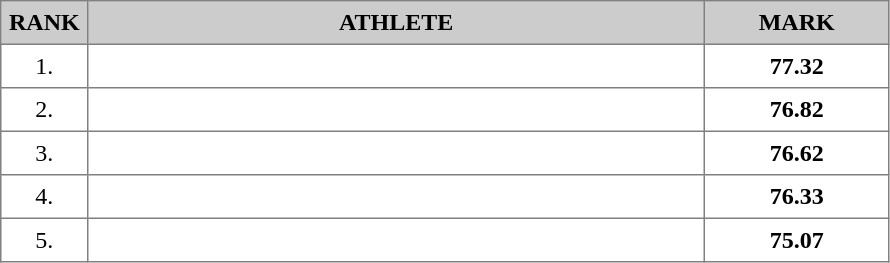<table border="1" cellspacing="2" cellpadding="5" style="border-collapse: collapse; font-size: 100%;">
<tr bgcolor="cccccc">
<th>RANK</th>
<th align="center" style="width: 25em">ATHLETE</th>
<th align="center" style="width: 7em">MARK</th>
</tr>
<tr>
<td align="center">1.</td>
<td></td>
<td align="center"><strong>77.32</strong></td>
</tr>
<tr>
<td align="center">2.</td>
<td></td>
<td align="center"><strong>76.82</strong></td>
</tr>
<tr>
<td align="center">3.</td>
<td></td>
<td align="center"><strong>76.62</strong></td>
</tr>
<tr>
<td align="center">4.</td>
<td></td>
<td align="center"><strong>76.33</strong></td>
</tr>
<tr>
<td align="center">5.</td>
<td></td>
<td align="center"><strong>75.07</strong></td>
</tr>
</table>
